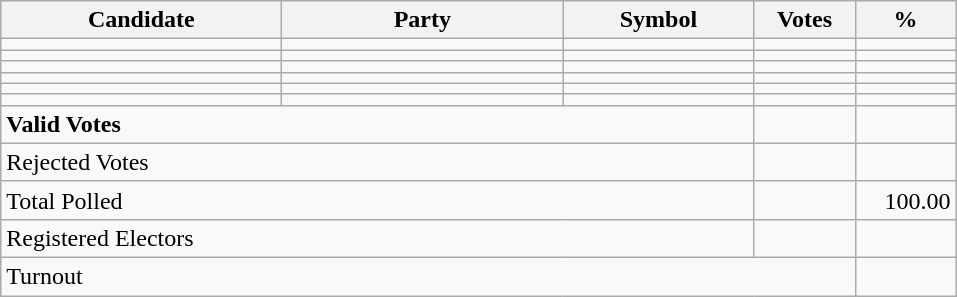<table class="wikitable" border="1" style="text-align:right;">
<tr>
<th align=left width="180">Candidate</th>
<th align=left width="180">Party</th>
<th align=left width="120">Symbol</th>
<th align=left width="60">Votes</th>
<th align=left width="60">%</th>
</tr>
<tr>
<td align=left></td>
<td align=left></td>
<td align=left></td>
<td></td>
<td></td>
</tr>
<tr>
<td align=left></td>
<td align=left></td>
<td align=left></td>
<td></td>
<td></td>
</tr>
<tr>
<td align=left></td>
<td align=left></td>
<td align=left></td>
<td></td>
<td></td>
</tr>
<tr>
<td align=left></td>
<td align=left></td>
<td align=left></td>
<td></td>
<td></td>
</tr>
<tr>
<td align=left></td>
<td align=left></td>
<td align=left></td>
<td></td>
<td></td>
</tr>
<tr>
<td align=left></td>
<td align=left></td>
<td align=left></td>
<td></td>
<td></td>
</tr>
<tr>
<td align=left colspan=3><strong>Valid Votes</strong></td>
<td><strong> </strong></td>
<td><strong> </strong></td>
</tr>
<tr>
<td align=left colspan=3>Rejected Votes</td>
<td></td>
<td></td>
</tr>
<tr>
<td align=left colspan=3>Total Polled</td>
<td></td>
<td>100.00</td>
</tr>
<tr>
<td align=left colspan=3>Registered Electors</td>
<td></td>
<td></td>
</tr>
<tr>
<td align=left colspan=4>Turnout</td>
<td></td>
</tr>
</table>
